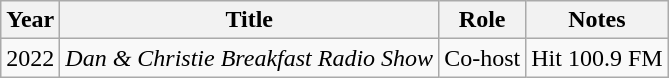<table class="wikitable sortable">
<tr>
<th>Year</th>
<th>Title</th>
<th>Role</th>
<th class="unsortable">Notes</th>
</tr>
<tr>
<td>2022</td>
<td><em>Dan & Christie Breakfast Radio Show</em></td>
<td>Co-host</td>
<td>Hit 100.9 FM</td>
</tr>
</table>
